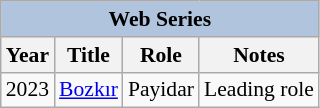<table class="wikitable" style="font-size: 90%;">
<tr>
<th colspan="4" style="background:LightSteelBlue">Web Series</th>
</tr>
<tr>
<th>Year</th>
<th>Title</th>
<th>Role</th>
<th>Notes</th>
</tr>
<tr>
<td>2023</td>
<td><a href='#'>Bozkır</a></td>
<td>Payidar</td>
<td>Leading role</td>
</tr>
</table>
